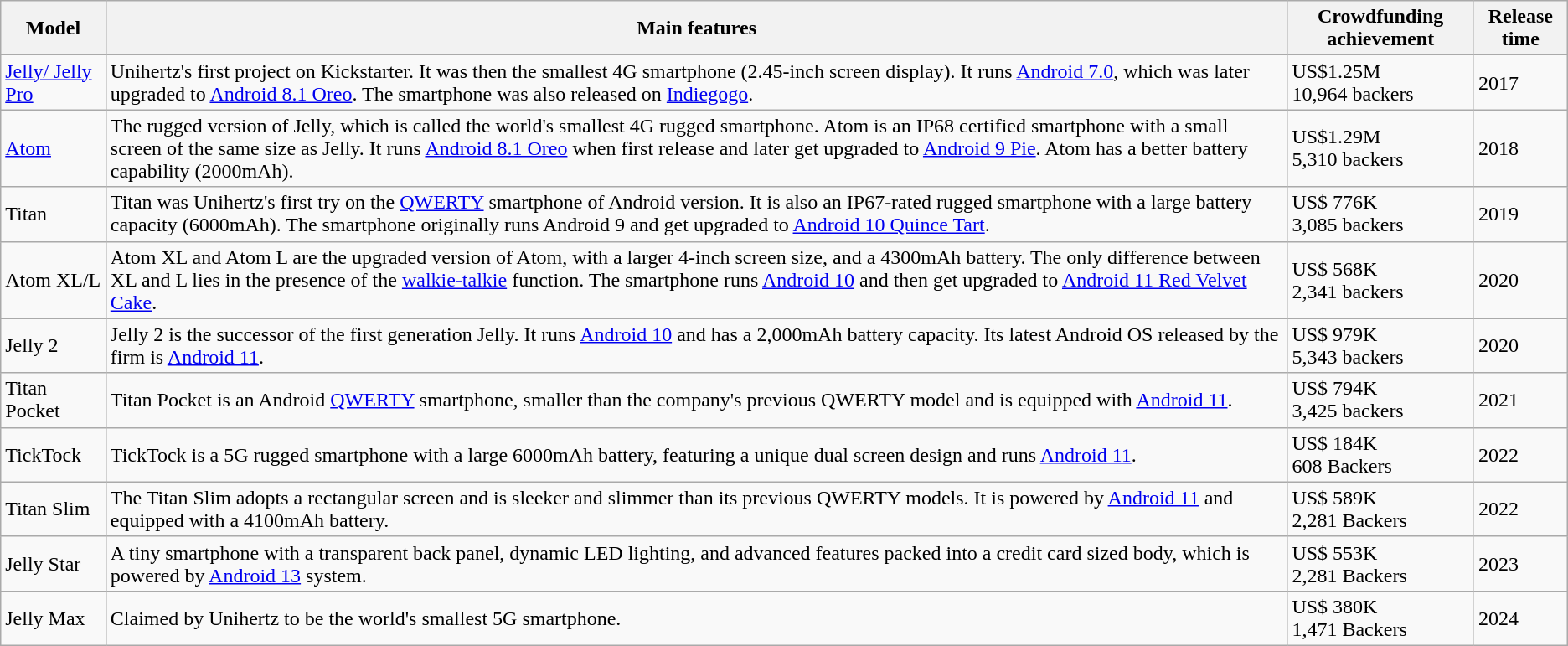<table class="wikitable">
<tr>
<th>Model</th>
<th>Main features</th>
<th>Crowdfunding achievement</th>
<th>Release time</th>
</tr>
<tr>
<td><a href='#'>Jelly/ Jelly Pro</a></td>
<td>Unihertz's first project on Kickstarter. It was then the smallest 4G smartphone (2.45-inch screen display). It runs <a href='#'>Android 7.0</a>, which was later upgraded to <a href='#'>Android 8.1 Oreo</a>. The smartphone was also released on <a href='#'>Indiegogo</a>.</td>
<td>US$1.25M<br>10,964 backers</td>
<td>2017</td>
</tr>
<tr>
<td><a href='#'>Atom</a></td>
<td>The rugged version of Jelly, which is called the world's smallest 4G rugged smartphone. Atom is an IP68 certified smartphone with a small screen of the same size as Jelly. It runs <a href='#'>Android 8.1 Oreo</a> when first release and later get upgraded to <a href='#'>Android 9 Pie</a>. Atom has a better battery capability (2000mAh).</td>
<td>US$1.29M<br>5,310 backers</td>
<td>2018</td>
</tr>
<tr>
<td>Titan</td>
<td>Titan was Unihertz's first try on the <a href='#'>QWERTY</a> smartphone of Android version. It is also an IP67-rated rugged smartphone with a large battery capacity (6000mAh). The smartphone originally runs Android 9 and get upgraded to <a href='#'>Android 10 Quince Tart</a>.</td>
<td>US$ 776K<br>3,085 backers</td>
<td>2019</td>
</tr>
<tr>
<td>Atom XL/L</td>
<td>Atom XL and Atom L are the upgraded version of Atom, with a larger 4-inch screen size, and a 4300mAh battery. The only difference between XL and L lies in the presence of the <a href='#'>walkie-talkie</a> function. The smartphone runs <a href='#'>Android 10</a> and then get upgraded to <a href='#'>Android 11 Red Velvet Cake</a>.</td>
<td>US$ 568K<br>2,341 backers</td>
<td>2020</td>
</tr>
<tr>
<td>Jelly 2</td>
<td>Jelly 2 is the successor of the first generation Jelly. It runs <a href='#'>Android 10</a> and has a 2,000mAh battery capacity. Its latest Android OS released by the firm is <a href='#'>Android 11</a>.</td>
<td>US$ 979K<br>5,343 backers</td>
<td>2020</td>
</tr>
<tr>
<td>Titan Pocket</td>
<td>Titan Pocket is an Android <a href='#'>QWERTY</a> smartphone, smaller than the company's previous QWERTY model and is equipped with <a href='#'>Android 11</a>.</td>
<td>US$ 794K<br>3,425 backers</td>
<td>2021</td>
</tr>
<tr>
<td>TickTock</td>
<td>TickTock is a 5G rugged smartphone with a large 6000mAh battery, featuring a unique dual screen design and runs <a href='#'>Android 11</a>.</td>
<td>US$ 184K<br>608 Backers</td>
<td>2022</td>
</tr>
<tr>
<td>Titan Slim</td>
<td>The Titan Slim adopts a rectangular screen and is sleeker and slimmer than its previous QWERTY models. It is powered by <a href='#'>Android 11</a> and equipped with a 4100mAh battery.</td>
<td>US$ 589K<br>2,281 Backers</td>
<td>2022</td>
</tr>
<tr>
<td>Jelly Star</td>
<td>A tiny smartphone with a transparent back panel, dynamic LED lighting, and advanced features packed into a credit card sized body, which is powered by <a href='#'>Android 13</a> system.</td>
<td>US$ 553K<br>2,281 Backers</td>
<td>2023</td>
</tr>
<tr>
<td>Jelly Max</td>
<td>Claimed by Unihertz to be the world's smallest 5G smartphone.</td>
<td>US$ 380K<br>1,471 Backers</td>
<td>2024</td>
</tr>
</table>
